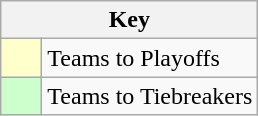<table class="wikitable" style="text-align: center;">
<tr>
<th colspan=2>Key</th>
</tr>
<tr>
<td style="background:#ffffcc; width:20px;"></td>
<td align=left>Teams to Playoffs</td>
</tr>
<tr>
<td style="background:#ccffcc; width:20px;"></td>
<td align=left>Teams to Tiebreakers</td>
</tr>
</table>
